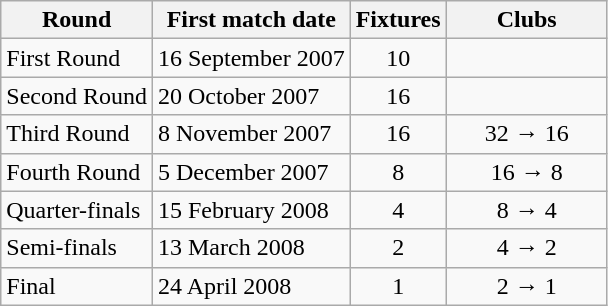<table class="wikitable">
<tr>
<th>Round</th>
<th>First match date</th>
<th>Fixtures</th>
<th width=100>Clubs</th>
</tr>
<tr align=center>
<td align=left>First Round</td>
<td align=left>16 September 2007</td>
<td>10</td>
<td></td>
</tr>
<tr align=center>
<td align=left>Second Round</td>
<td align=left>20 October 2007</td>
<td>16</td>
<td></td>
</tr>
<tr align=center>
<td align=left>Third Round</td>
<td align=left>8 November 2007</td>
<td>16</td>
<td>32 → 16</td>
</tr>
<tr align=center>
<td align=left>Fourth Round</td>
<td align=left>5 December 2007</td>
<td>8</td>
<td>16 → 8</td>
</tr>
<tr align=center>
<td align=left>Quarter-finals</td>
<td align=left>15 February 2008</td>
<td>4</td>
<td>8 → 4</td>
</tr>
<tr align=center>
<td align=left>Semi-finals</td>
<td align=left>13 March 2008</td>
<td>2</td>
<td>4 → 2</td>
</tr>
<tr align=center>
<td align=left>Final</td>
<td align=left>24 April 2008</td>
<td>1</td>
<td>2 → 1</td>
</tr>
</table>
